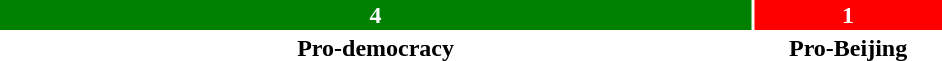<table style="width:50%; text-align:center;">
<tr style="color:white;">
<td style="background:green; width:80%;"><strong>4</strong></td>
<td style="background:red; width:20%;"><strong>1</strong></td>
</tr>
<tr>
<td><span><strong>Pro-democracy</strong></span></td>
<td><span><strong>Pro-Beijing</strong></span></td>
</tr>
</table>
